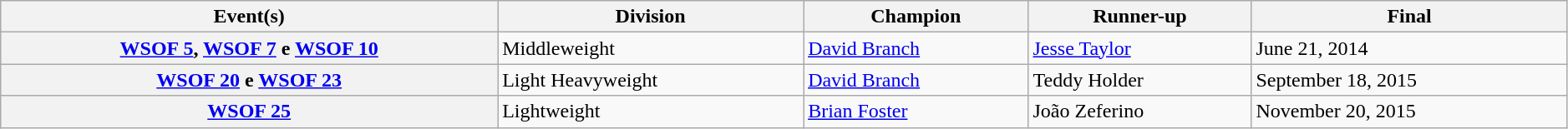<table class="wikitable" style="width:99%;">
<tr>
<th>Event(s)</th>
<th>Division</th>
<th>Champion</th>
<th>Runner-up</th>
<th>Final</th>
</tr>
<tr>
<th><a href='#'>WSOF 5</a>, <a href='#'>WSOF 7</a> e <a href='#'>WSOF 10</a></th>
<td>Middleweight</td>
<td>  <a href='#'>David Branch</a></td>
<td>  <a href='#'>Jesse Taylor</a></td>
<td>June 21, 2014</td>
</tr>
<tr>
<th><a href='#'>WSOF 20</a> e <a href='#'>WSOF 23</a></th>
<td>Light Heavyweight</td>
<td>  <a href='#'>David Branch</a></td>
<td>  Teddy Holder</td>
<td>September 18, 2015</td>
</tr>
<tr>
<th><a href='#'>WSOF 25</a></th>
<td>Lightweight</td>
<td> <a href='#'>Brian Foster</a></td>
<td> João Zeferino</td>
<td>November 20, 2015</td>
</tr>
</table>
